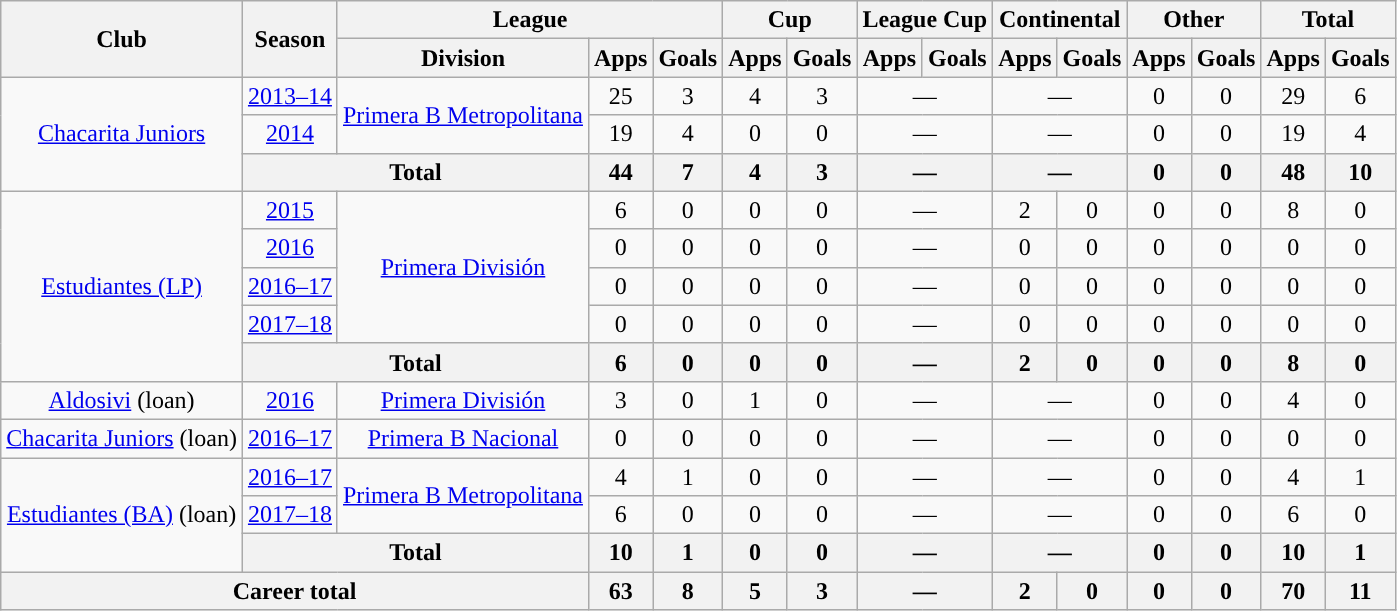<table class="wikitable" style="text-align:center">
<tr>
<th rowspan="2">Club</th>
<th rowspan="2">Season</th>
<th colspan="3">League</th>
<th colspan="2">Cup</th>
<th colspan="2">League Cup</th>
<th colspan="2">Continental</th>
<th colspan="2">Other</th>
<th colspan="2">Total</th>
</tr>
<tr>
<th>Division</th>
<th>Apps</th>
<th>Goals</th>
<th>Apps</th>
<th>Goals</th>
<th>Apps</th>
<th>Goals</th>
<th>Apps</th>
<th>Goals</th>
<th>Apps</th>
<th>Goals</th>
<th>Apps</th>
<th>Goals</th>
</tr>
<tr>
<td rowspan="3"><a href='#'>Chacarita Juniors</a></td>
<td><a href='#'>2013–14</a></td>
<td rowspan="2"><a href='#'>Primera B Metropolitana</a></td>
<td>25</td>
<td>3</td>
<td>4</td>
<td>3</td>
<td colspan="2">—</td>
<td colspan="2">—</td>
<td>0</td>
<td>0</td>
<td>29</td>
<td>6</td>
</tr>
<tr>
<td><a href='#'>2014</a></td>
<td>19</td>
<td>4</td>
<td>0</td>
<td>0</td>
<td colspan="2">—</td>
<td colspan="2">—</td>
<td>0</td>
<td>0</td>
<td>19</td>
<td>4</td>
</tr>
<tr>
<th colspan="2">Total</th>
<th>44</th>
<th>7</th>
<th>4</th>
<th>3</th>
<th colspan="2">—</th>
<th colspan="2">—</th>
<th>0</th>
<th>0</th>
<th>48</th>
<th>10</th>
</tr>
<tr>
<td rowspan="5"><a href='#'>Estudiantes (LP)</a></td>
<td><a href='#'>2015</a></td>
<td rowspan="4"><a href='#'>Primera División</a></td>
<td>6</td>
<td>0</td>
<td>0</td>
<td>0</td>
<td colspan="2">—</td>
<td>2</td>
<td>0</td>
<td>0</td>
<td>0</td>
<td>8</td>
<td>0</td>
</tr>
<tr>
<td><a href='#'>2016</a></td>
<td>0</td>
<td>0</td>
<td>0</td>
<td>0</td>
<td colspan="2">—</td>
<td>0</td>
<td>0</td>
<td>0</td>
<td>0</td>
<td>0</td>
<td>0</td>
</tr>
<tr>
<td><a href='#'>2016–17</a></td>
<td>0</td>
<td>0</td>
<td>0</td>
<td>0</td>
<td colspan="2">—</td>
<td>0</td>
<td>0</td>
<td>0</td>
<td>0</td>
<td>0</td>
<td>0</td>
</tr>
<tr>
<td><a href='#'>2017–18</a></td>
<td>0</td>
<td>0</td>
<td>0</td>
<td>0</td>
<td colspan="2">—</td>
<td>0</td>
<td>0</td>
<td>0</td>
<td>0</td>
<td>0</td>
<td>0</td>
</tr>
<tr>
<th colspan="2">Total</th>
<th>6</th>
<th>0</th>
<th>0</th>
<th>0</th>
<th colspan="2">—</th>
<th>2</th>
<th>0</th>
<th>0</th>
<th>0</th>
<th>8</th>
<th>0</th>
</tr>
<tr>
<td rowspan="1"><a href='#'>Aldosivi</a> (loan)</td>
<td><a href='#'>2016</a></td>
<td rowspan="1"><a href='#'>Primera División</a></td>
<td>3</td>
<td>0</td>
<td>1</td>
<td>0</td>
<td colspan="2">—</td>
<td colspan="2">—</td>
<td>0</td>
<td>0</td>
<td>4</td>
<td>0</td>
</tr>
<tr>
<td rowspan="1"><a href='#'>Chacarita Juniors</a> (loan)</td>
<td><a href='#'>2016–17</a></td>
<td rowspan="1"><a href='#'>Primera B Nacional</a></td>
<td>0</td>
<td>0</td>
<td>0</td>
<td>0</td>
<td colspan="2">—</td>
<td colspan="2">—</td>
<td>0</td>
<td>0</td>
<td>0</td>
<td>0</td>
</tr>
<tr>
<td rowspan="3"><a href='#'>Estudiantes (BA)</a> (loan)</td>
<td><a href='#'>2016–17</a></td>
<td rowspan="2"><a href='#'>Primera B Metropolitana</a></td>
<td>4</td>
<td>1</td>
<td>0</td>
<td>0</td>
<td colspan="2">—</td>
<td colspan="2">—</td>
<td>0</td>
<td>0</td>
<td>4</td>
<td>1</td>
</tr>
<tr>
<td><a href='#'>2017–18</a></td>
<td>6</td>
<td>0</td>
<td>0</td>
<td>0</td>
<td colspan="2">—</td>
<td colspan="2">—</td>
<td>0</td>
<td>0</td>
<td>6</td>
<td>0</td>
</tr>
<tr>
<th colspan="2">Total</th>
<th>10</th>
<th>1</th>
<th>0</th>
<th>0</th>
<th colspan="2">—</th>
<th colspan="2">—</th>
<th>0</th>
<th>0</th>
<th>10</th>
<th>1</th>
</tr>
<tr>
<th colspan="3">Career total</th>
<th>63</th>
<th>8</th>
<th>5</th>
<th>3</th>
<th colspan="2">—</th>
<th>2</th>
<th>0</th>
<th>0</th>
<th>0</th>
<th>70</th>
<th>11</th>
</tr>
</table>
